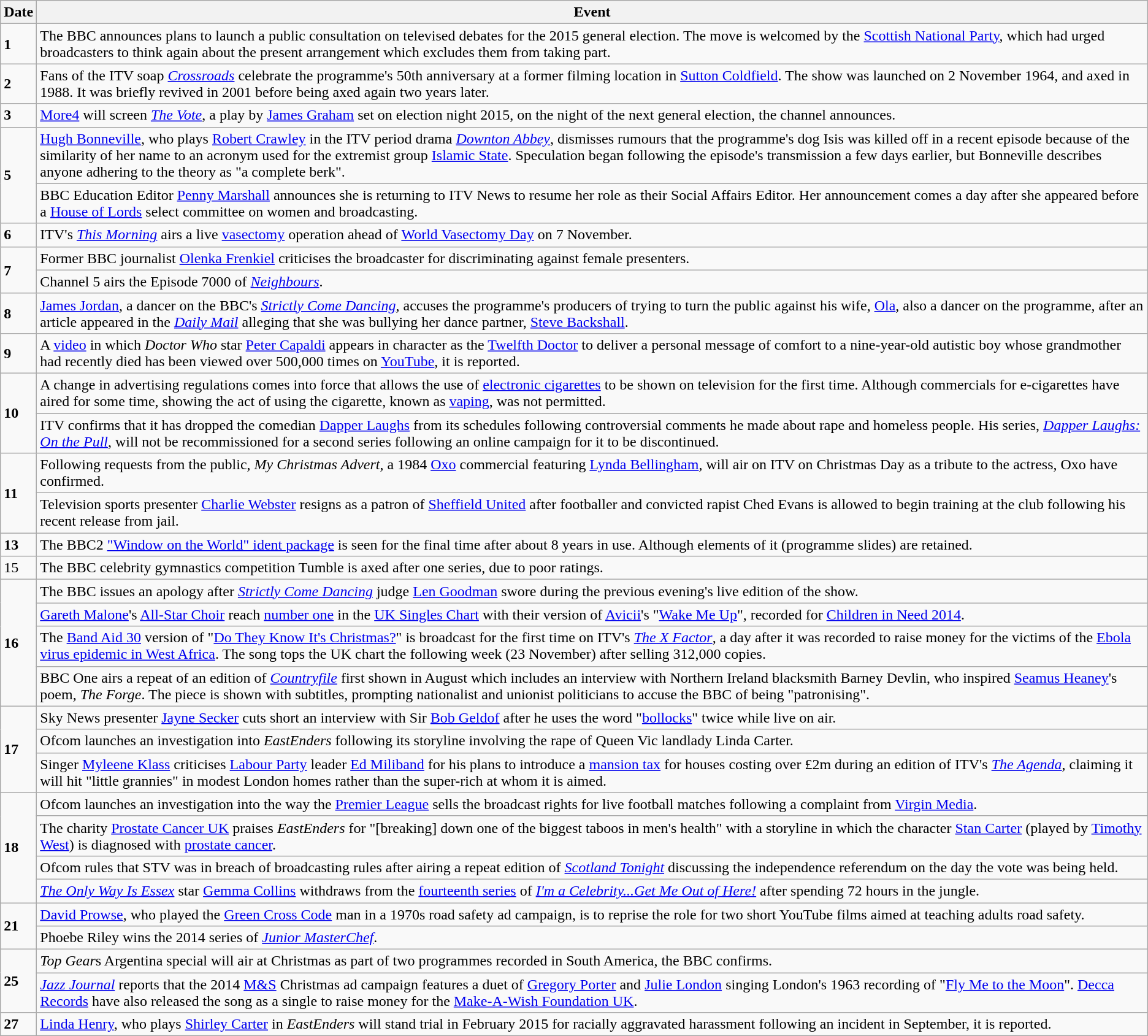<table class="wikitable">
<tr>
<th>Date</th>
<th>Event</th>
</tr>
<tr>
<td><strong>1</strong></td>
<td>The BBC announces plans to launch a public consultation on televised debates for the 2015 general election. The move is welcomed by the <a href='#'>Scottish National Party</a>, which had urged broadcasters to think again about the present arrangement which excludes them from taking part.</td>
</tr>
<tr>
<td><strong>2</strong></td>
<td>Fans of the ITV soap <em><a href='#'>Crossroads</a></em> celebrate the programme's 50th anniversary at a former filming location in <a href='#'>Sutton Coldfield</a>. The show was launched on 2 November 1964, and axed in 1988. It was briefly revived in 2001 before being axed again two years later.</td>
</tr>
<tr>
<td><strong>3</strong></td>
<td><a href='#'>More4</a> will screen <em><a href='#'>The Vote</a></em>, a play by <a href='#'>James Graham</a> set on election night 2015, on the night of the next general election, the channel announces.</td>
</tr>
<tr>
<td rowspan=2><strong>5</strong></td>
<td><a href='#'>Hugh Bonneville</a>, who plays <a href='#'>Robert Crawley</a> in the ITV period drama <em><a href='#'>Downton Abbey</a></em>, dismisses rumours that the programme's dog Isis was killed off in a recent episode because of the similarity of her name to an acronym used for the extremist group <a href='#'>Islamic State</a>. Speculation began following the episode's transmission a few days earlier, but Bonneville describes anyone adhering to the theory as "a complete berk".</td>
</tr>
<tr>
<td>BBC Education Editor <a href='#'>Penny Marshall</a> announces she is returning to ITV News to resume her role as their Social Affairs Editor. Her announcement comes a day after she appeared before a <a href='#'>House of Lords</a> select committee on women and broadcasting.</td>
</tr>
<tr>
<td><strong>6</strong></td>
<td>ITV's <em><a href='#'>This Morning</a></em> airs a live <a href='#'>vasectomy</a> operation ahead of <a href='#'>World Vasectomy Day</a> on 7 November.</td>
</tr>
<tr>
<td rowspan=2><strong>7</strong></td>
<td>Former BBC journalist <a href='#'>Olenka Frenkiel</a> criticises the broadcaster for discriminating against female presenters.</td>
</tr>
<tr>
<td>Channel 5 airs the Episode 7000 of <em><a href='#'>Neighbours</a></em>.</td>
</tr>
<tr>
<td><strong>8</strong></td>
<td><a href='#'>James Jordan</a>, a dancer on the BBC's <em><a href='#'>Strictly Come Dancing</a></em>, accuses the programme's producers of trying to turn the public against his wife, <a href='#'>Ola</a>, also a dancer on the programme, after an article appeared in the <em><a href='#'>Daily Mail</a></em> alleging that she was bullying her dance partner, <a href='#'>Steve Backshall</a>.</td>
</tr>
<tr>
<td><strong>9</strong></td>
<td>A <a href='#'>video</a> in which <em>Doctor Who</em> star <a href='#'>Peter Capaldi</a> appears in character as the <a href='#'>Twelfth Doctor</a> to deliver a personal message of comfort to a nine-year-old autistic boy whose grandmother had recently died has been viewed over 500,000 times on <a href='#'>YouTube</a>, it is reported.</td>
</tr>
<tr>
<td rowspan=2><strong>10</strong></td>
<td>A change in advertising regulations comes into force that allows the use of <a href='#'>electronic cigarettes</a> to be shown on television for the first time. Although commercials for e-cigarettes have aired for some time, showing the act of using the cigarette, known as <a href='#'>vaping</a>, was not permitted.</td>
</tr>
<tr>
<td>ITV confirms that it has dropped the comedian <a href='#'>Dapper Laughs</a> from its schedules following controversial comments he made about rape and homeless people. His series, <em><a href='#'>Dapper Laughs: On the Pull</a></em>, will not be recommissioned for a second series following an online campaign for it to be discontinued.</td>
</tr>
<tr>
<td rowspan=2><strong>11</strong></td>
<td>Following requests from the public, <em>My Christmas Advert</em>, a 1984 <a href='#'>Oxo</a> commercial featuring <a href='#'>Lynda Bellingham</a>, will air on ITV on Christmas Day as a tribute to the actress, Oxo have confirmed.</td>
</tr>
<tr>
<td>Television sports presenter <a href='#'>Charlie Webster</a> resigns as a patron of <a href='#'>Sheffield United</a> after footballer and convicted rapist Ched Evans is allowed to begin training at the club following his recent release from jail.</td>
</tr>
<tr>
<td><strong>13</strong></td>
<td>The BBC2 <a href='#'>"Window on the World" ident package</a> is seen for the final time after about 8 years in use. Although elements of it (programme slides) are retained.</td>
</tr>
<tr>
<td>15</td>
<td>The BBC celebrity gymnastics competition Tumble is axed after one series, due to poor ratings.</td>
</tr>
<tr>
<td rowspan=4><strong>16</strong></td>
<td>The BBC issues an apology after <em><a href='#'>Strictly Come Dancing</a></em> judge <a href='#'>Len Goodman</a> swore during the previous evening's live edition of the show.</td>
</tr>
<tr>
<td><a href='#'>Gareth Malone</a>'s <a href='#'>All-Star Choir</a> reach <a href='#'>number one</a> in the <a href='#'>UK Singles Chart</a> with their version of <a href='#'>Avicii</a>'s "<a href='#'>Wake Me Up</a>", recorded for <a href='#'>Children in Need 2014</a>.</td>
</tr>
<tr>
<td>The <a href='#'>Band Aid 30</a> version of "<a href='#'>Do They Know It's Christmas?</a>" is broadcast for the first time on ITV's <em><a href='#'>The X Factor</a></em>, a day after it was recorded to raise money for the victims of the <a href='#'>Ebola virus epidemic in West Africa</a>. The song tops the UK chart the following week (23 November) after selling 312,000 copies.</td>
</tr>
<tr>
<td>BBC One airs a repeat of an edition of <em><a href='#'>Countryfile</a></em> first shown in August which includes an interview with Northern Ireland blacksmith Barney Devlin, who inspired <a href='#'>Seamus Heaney</a>'s poem, <em>The Forge</em>. The piece is shown with subtitles, prompting nationalist and unionist politicians to accuse the BBC of being "patronising".</td>
</tr>
<tr>
<td rowspan=3><strong>17</strong></td>
<td>Sky News presenter <a href='#'>Jayne Secker</a> cuts short an interview with Sir <a href='#'>Bob Geldof</a> after he uses the word "<a href='#'>bollocks</a>" twice while live on air.</td>
</tr>
<tr>
<td>Ofcom launches an investigation into <em>EastEnders</em> following its storyline involving the rape of Queen Vic landlady Linda Carter.</td>
</tr>
<tr>
<td>Singer <a href='#'>Myleene Klass</a> criticises <a href='#'>Labour Party</a> leader <a href='#'>Ed Miliband</a> for his plans to introduce a <a href='#'>mansion tax</a> for houses costing over £2m during an edition of ITV's <em><a href='#'>The Agenda</a></em>, claiming it will hit "little grannies" in modest London homes rather than the super-rich at whom it is aimed.</td>
</tr>
<tr>
<td rowspan=4><strong>18</strong></td>
<td>Ofcom launches an investigation into the way the <a href='#'>Premier League</a> sells the broadcast rights for live football matches following a complaint from <a href='#'>Virgin Media</a>.</td>
</tr>
<tr>
<td>The charity <a href='#'>Prostate Cancer UK</a> praises <em>EastEnders</em> for "[breaking] down one of the biggest taboos in men's health" with a storyline in which the character <a href='#'>Stan Carter</a> (played by <a href='#'>Timothy West</a>) is diagnosed with <a href='#'>prostate cancer</a>.</td>
</tr>
<tr>
<td>Ofcom rules that STV was in breach of broadcasting rules after airing a repeat edition of <em><a href='#'>Scotland Tonight</a></em> discussing the independence referendum on the day the vote was being held.</td>
</tr>
<tr>
<td><em><a href='#'>The Only Way Is Essex</a></em> star <a href='#'>Gemma Collins</a> withdraws from the <a href='#'>fourteenth series</a> of <em><a href='#'>I'm a Celebrity...Get Me Out of Here!</a></em> after spending 72 hours in the jungle.</td>
</tr>
<tr>
<td rowspan=2><strong>21</strong></td>
<td><a href='#'>David Prowse</a>, who played the <a href='#'>Green Cross Code</a> man in a 1970s road safety ad campaign, is to reprise the role for two short YouTube films aimed at teaching adults road safety.</td>
</tr>
<tr>
<td>Phoebe Riley wins the 2014 series of <em><a href='#'>Junior MasterChef</a></em>.</td>
</tr>
<tr>
<td rowspan=2><strong>25</strong></td>
<td><em>Top Gear</em>s Argentina special will air at Christmas as part of two programmes recorded in South America, the BBC confirms.</td>
</tr>
<tr>
<td><em><a href='#'>Jazz Journal</a></em> reports that the 2014 <a href='#'>M&S</a> Christmas ad campaign features a duet of <a href='#'>Gregory Porter</a> and <a href='#'>Julie London</a> singing London's 1963 recording of "<a href='#'>Fly Me to the Moon</a>". <a href='#'>Decca Records</a> have also released the song as a single to raise money for the <a href='#'>Make-A-Wish Foundation UK</a>.</td>
</tr>
<tr>
<td><strong>27</strong></td>
<td><a href='#'>Linda Henry</a>, who plays <a href='#'>Shirley Carter</a> in <em>EastEnders</em> will stand trial in February 2015 for racially aggravated harassment following an incident in September, it is reported.</td>
</tr>
</table>
